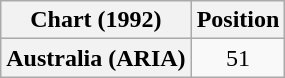<table class="wikitable plainrowheaders" style="text-align:center">
<tr>
<th scope="col">Chart (1992)</th>
<th scope="col">Position</th>
</tr>
<tr>
<th scope="row">Australia (ARIA)</th>
<td>51</td>
</tr>
</table>
